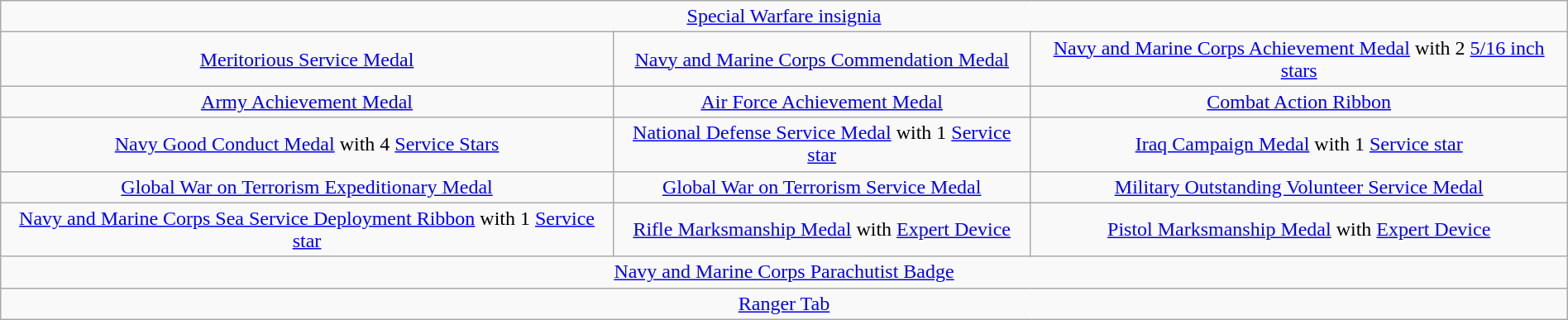<table class="wikitable" style="margin:1em auto; text-align:center;">
<tr>
<td colspan="12"><a href='#'>Special Warfare insignia</a></td>
</tr>
<tr>
<td colspan="4"><a href='#'>Meritorious Service Medal</a></td>
<td colspan="4"><a href='#'>Navy and Marine Corps Commendation Medal</a></td>
<td colspan="4"><a href='#'>Navy and Marine Corps Achievement Medal</a> with 2 <a href='#'>5/16 inch stars</a></td>
</tr>
<tr>
<td colspan="4"><a href='#'>Army Achievement Medal</a></td>
<td colspan="4"><a href='#'>Air Force Achievement Medal</a></td>
<td colspan="4"><a href='#'>Combat Action Ribbon</a></td>
</tr>
<tr>
<td colspan="4"><a href='#'>Navy Good Conduct Medal</a> with 4 <a href='#'>Service Stars</a></td>
<td colspan="4"><a href='#'>National Defense Service Medal</a> with 1 <a href='#'>Service star</a></td>
<td colspan="4"><a href='#'>Iraq Campaign Medal</a> with 1 <a href='#'>Service star</a></td>
</tr>
<tr>
<td colspan="4"><a href='#'>Global War on Terrorism Expeditionary Medal</a></td>
<td colspan="4"><a href='#'>Global War on Terrorism Service Medal</a></td>
<td colspan="4"><a href='#'>Military Outstanding Volunteer Service Medal</a></td>
</tr>
<tr>
<td colspan="4"><a href='#'>Navy and Marine Corps Sea Service Deployment Ribbon</a> with 1 <a href='#'>Service star</a></td>
<td colspan="4"><a href='#'>Rifle Marksmanship Medal</a> with <a href='#'>Expert Device</a></td>
<td colspan="4"><a href='#'>Pistol Marksmanship Medal</a> with <a href='#'>Expert Device</a></td>
</tr>
<tr>
<td colspan="12"><a href='#'>Navy and Marine Corps Parachutist Badge</a></td>
</tr>
<tr>
<td colspan="12"><a href='#'>Ranger Tab</a></td>
</tr>
</table>
